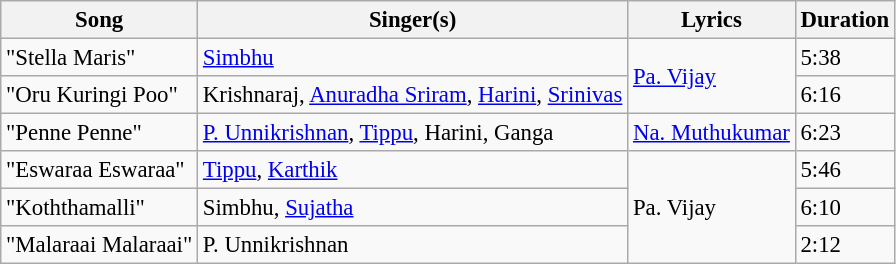<table class="wikitable" style="font-size:95%;">
<tr>
<th>Song</th>
<th>Singer(s)</th>
<th>Lyrics</th>
<th>Duration</th>
</tr>
<tr>
<td>"Stella Maris"</td>
<td><a href='#'>Simbhu</a></td>
<td rowspan=2><a href='#'>Pa. Vijay</a></td>
<td>5:38</td>
</tr>
<tr>
<td>"Oru Kuringi Poo"</td>
<td>Krishnaraj, <a href='#'>Anuradha Sriram</a>, <a href='#'>Harini</a>, <a href='#'>Srinivas</a></td>
<td>6:16</td>
</tr>
<tr>
<td>"Penne Penne"</td>
<td><a href='#'>P. Unnikrishnan</a>, <a href='#'>Tippu</a>, Harini, Ganga</td>
<td><a href='#'>Na. Muthukumar</a></td>
<td>6:23</td>
</tr>
<tr>
<td>"Eswaraa Eswaraa"</td>
<td><a href='#'>Tippu</a>, <a href='#'>Karthik</a></td>
<td rowspan=3>Pa. Vijay</td>
<td>5:46</td>
</tr>
<tr>
<td>"Koththamalli"</td>
<td>Simbhu, <a href='#'>Sujatha</a></td>
<td>6:10</td>
</tr>
<tr>
<td>"Malaraai Malaraai"</td>
<td>P. Unnikrishnan</td>
<td>2:12</td>
</tr>
</table>
